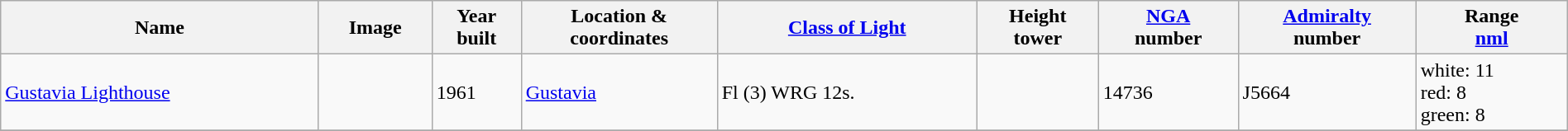<table class="wikitable" style="width:100%">
<tr>
<th>Name</th>
<th>Image</th>
<th>Year<br>built</th>
<th>Location &<br>coordinates</th>
<th><a href='#'>Class of Light</a></th>
<th>Height<br>tower</th>
<th><a href='#'>NGA</a><br>number</th>
<th><a href='#'>Admiralty</a><br>number</th>
<th>Range<br><a href='#'>nml</a></th>
</tr>
<tr>
<td><a href='#'>Gustavia Lighthouse</a></td>
<td></td>
<td>1961</td>
<td><a href='#'>Gustavia</a><br> </td>
<td>Fl (3) WRG 12s.</td>
<td></td>
<td>14736</td>
<td>J5664</td>
<td>white: 11<br>red: 8<br>green: 8</td>
</tr>
<tr>
</tr>
</table>
